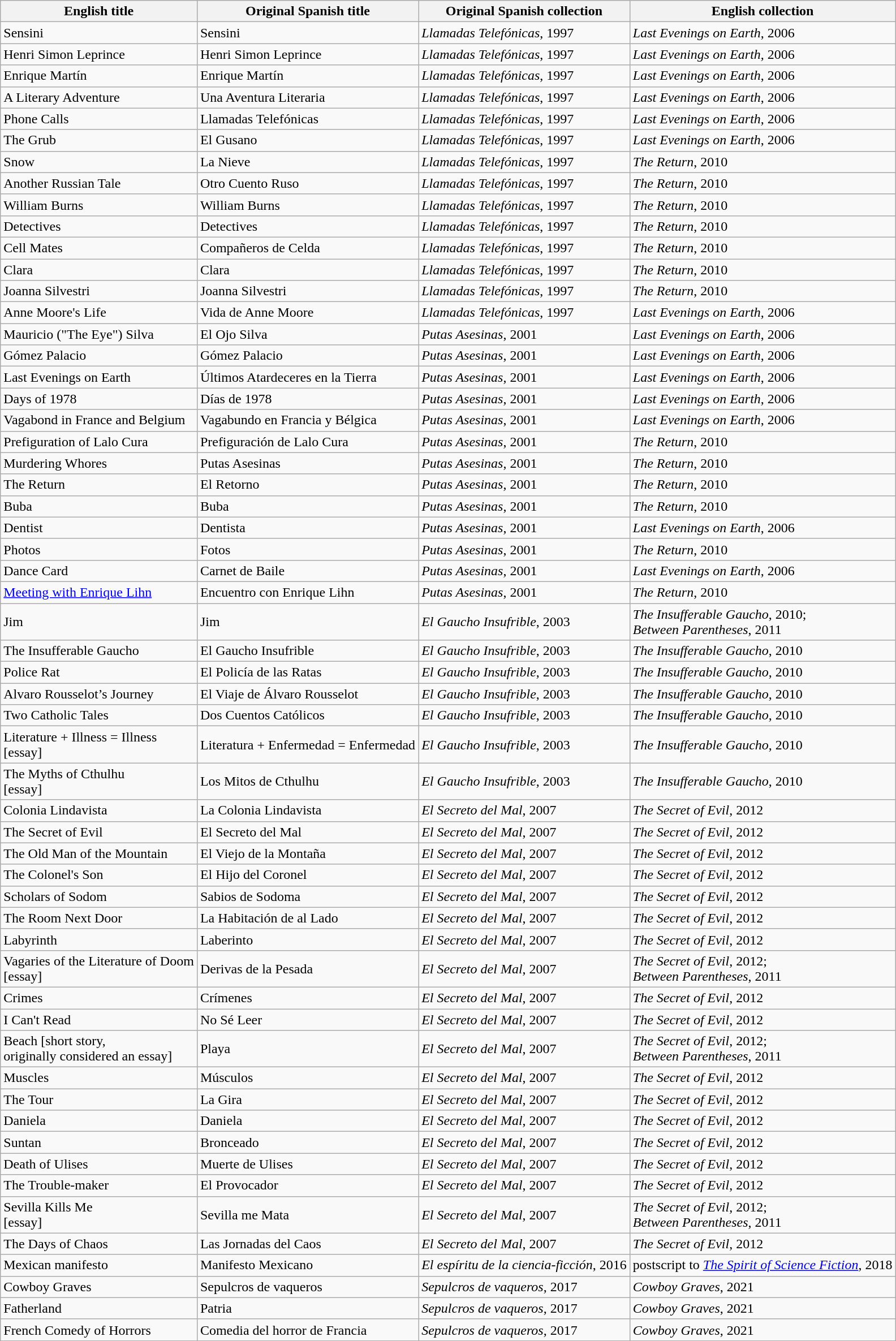<table class="wikitable">
<tr>
<th>English title</th>
<th>Original Spanish title</th>
<th>Original Spanish collection</th>
<th>English collection</th>
</tr>
<tr>
<td>Sensini</td>
<td>Sensini</td>
<td><em>Llamadas Telefónicas</em>, 1997</td>
<td><em>Last Evenings on Earth</em>, 2006</td>
</tr>
<tr>
<td>Henri Simon Leprince</td>
<td>Henri Simon Leprince</td>
<td><em>Llamadas Telefónicas</em>, 1997</td>
<td><em>Last Evenings on Earth</em>, 2006</td>
</tr>
<tr>
<td>Enrique Martín</td>
<td>Enrique Martín</td>
<td><em>Llamadas Telefónicas</em>, 1997</td>
<td><em>Last Evenings on Earth</em>, 2006</td>
</tr>
<tr>
<td>A Literary Adventure</td>
<td>Una Aventura Literaria</td>
<td><em>Llamadas Telefónicas</em>, 1997</td>
<td><em>Last Evenings on Earth</em>, 2006</td>
</tr>
<tr>
<td>Phone Calls</td>
<td>Llamadas Telefónicas</td>
<td><em>Llamadas Telefónicas</em>, 1997</td>
<td><em>Last Evenings on Earth</em>, 2006</td>
</tr>
<tr>
<td>The Grub</td>
<td>El Gusano</td>
<td><em>Llamadas Telefónicas</em>, 1997</td>
<td><em>Last Evenings on Earth</em>, 2006</td>
</tr>
<tr>
<td>Snow</td>
<td>La Nieve</td>
<td><em>Llamadas Telefónicas</em>, 1997</td>
<td><em>The Return</em>, 2010</td>
</tr>
<tr>
<td>Another Russian Tale</td>
<td>Otro Cuento Ruso</td>
<td><em>Llamadas Telefónicas</em>, 1997</td>
<td><em>The Return</em>, 2010</td>
</tr>
<tr>
<td>William Burns</td>
<td>William Burns</td>
<td><em>Llamadas Telefónicas</em>, 1997</td>
<td><em>The Return</em>, 2010</td>
</tr>
<tr>
<td>Detectives</td>
<td>Detectives</td>
<td><em>Llamadas Telefónicas</em>, 1997</td>
<td><em>The Return</em>, 2010</td>
</tr>
<tr>
<td>Cell Mates</td>
<td>Compañeros de Celda</td>
<td><em>Llamadas Telefónicas</em>, 1997</td>
<td><em>The Return</em>, 2010</td>
</tr>
<tr>
<td>Clara</td>
<td>Clara</td>
<td><em>Llamadas Telefónicas</em>, 1997</td>
<td><em>The Return</em>, 2010</td>
</tr>
<tr>
<td>Joanna Silvestri</td>
<td>Joanna Silvestri</td>
<td><em>Llamadas Telefónicas</em>, 1997</td>
<td><em>The Return</em>, 2010</td>
</tr>
<tr>
<td>Anne Moore's Life</td>
<td>Vida de Anne Moore</td>
<td><em>Llamadas Telefónicas</em>, 1997</td>
<td><em>Last Evenings on Earth</em>, 2006</td>
</tr>
<tr>
<td>Mauricio ("The Eye") Silva</td>
<td>El Ojo Silva</td>
<td><em>Putas Asesinas</em>, 2001</td>
<td><em>Last Evenings on Earth</em>, 2006</td>
</tr>
<tr>
<td>Gómez Palacio</td>
<td>Gómez Palacio</td>
<td><em>Putas Asesinas</em>, 2001</td>
<td><em>Last Evenings on Earth</em>, 2006</td>
</tr>
<tr>
<td>Last Evenings on Earth</td>
<td>Últimos Atardeceres en la Tierra</td>
<td><em>Putas Asesinas</em>, 2001</td>
<td><em>Last Evenings on Earth</em>, 2006</td>
</tr>
<tr>
<td>Days of 1978</td>
<td>Días de 1978</td>
<td><em>Putas Asesinas</em>, 2001</td>
<td><em>Last Evenings on Earth</em>, 2006</td>
</tr>
<tr>
<td>Vagabond in France and Belgium</td>
<td>Vagabundo en Francia y Bélgica</td>
<td><em>Putas Asesinas</em>, 2001</td>
<td><em>Last Evenings on Earth</em>, 2006</td>
</tr>
<tr>
<td>Prefiguration of Lalo Cura</td>
<td>Prefiguración de Lalo Cura</td>
<td><em>Putas Asesinas</em>, 2001</td>
<td><em>The Return</em>, 2010</td>
</tr>
<tr>
<td>Murdering Whores</td>
<td>Putas Asesinas</td>
<td><em>Putas Asesinas</em>, 2001</td>
<td><em>The Return</em>, 2010</td>
</tr>
<tr>
<td>The Return</td>
<td>El Retorno</td>
<td><em>Putas Asesinas</em>, 2001</td>
<td><em>The Return</em>, 2010</td>
</tr>
<tr>
<td>Buba</td>
<td>Buba</td>
<td><em>Putas Asesinas</em>, 2001</td>
<td><em>The Return</em>, 2010</td>
</tr>
<tr>
<td>Dentist</td>
<td>Dentista</td>
<td><em>Putas Asesinas</em>, 2001</td>
<td><em>Last Evenings on Earth</em>, 2006</td>
</tr>
<tr>
<td>Photos</td>
<td>Fotos</td>
<td><em>Putas Asesinas</em>, 2001</td>
<td><em>The Return</em>, 2010</td>
</tr>
<tr>
<td>Dance Card</td>
<td>Carnet de Baile</td>
<td><em>Putas Asesinas</em>, 2001</td>
<td><em>Last Evenings on Earth</em>, 2006</td>
</tr>
<tr>
<td><a href='#'>Meeting with Enrique Lihn</a></td>
<td>Encuentro con Enrique Lihn</td>
<td><em>Putas Asesinas</em>, 2001</td>
<td><em>The Return</em>, 2010</td>
</tr>
<tr>
<td>Jim</td>
<td>Jim</td>
<td><em>El Gaucho Insufrible</em>, 2003</td>
<td><em>The Insufferable Gaucho</em>, 2010;<br><em>Between Parentheses</em>, 2011</td>
</tr>
<tr>
<td>The Insufferable Gaucho</td>
<td>El Gaucho Insufrible</td>
<td><em>El Gaucho Insufrible</em>, 2003</td>
<td><em>The Insufferable Gaucho</em>, 2010</td>
</tr>
<tr>
<td>Police Rat</td>
<td>El Policía de las Ratas</td>
<td><em>El Gaucho Insufrible</em>, 2003</td>
<td><em>The Insufferable Gaucho</em>, 2010</td>
</tr>
<tr>
<td>Alvaro Rousselot’s Journey</td>
<td>El Viaje de Álvaro Rousselot</td>
<td><em>El Gaucho Insufrible</em>, 2003</td>
<td><em>The Insufferable Gaucho</em>, 2010</td>
</tr>
<tr>
<td>Two Catholic Tales</td>
<td>Dos Cuentos Católicos</td>
<td><em>El Gaucho Insufrible</em>, 2003</td>
<td><em>The Insufferable Gaucho</em>, 2010</td>
</tr>
<tr>
<td>Literature + Illness = Illness <br>[essay]</td>
<td>Literatura + Enfermedad = Enfermedad</td>
<td><em>El Gaucho Insufrible</em>, 2003</td>
<td><em>The Insufferable Gaucho</em>, 2010</td>
</tr>
<tr>
<td>The Myths of Cthulhu <br>[essay]</td>
<td>Los Mitos de Cthulhu</td>
<td><em>El Gaucho Insufrible</em>, 2003</td>
<td><em>The Insufferable Gaucho</em>, 2010</td>
</tr>
<tr>
<td>Colonia Lindavista</td>
<td>La Colonia Lindavista</td>
<td><em>El Secreto del Mal</em>, 2007</td>
<td><em>The Secret of Evil</em>, 2012</td>
</tr>
<tr>
<td>The Secret of Evil</td>
<td>El Secreto del Mal</td>
<td><em>El Secreto del Mal</em>, 2007</td>
<td><em>The Secret of Evil</em>, 2012</td>
</tr>
<tr>
<td>The Old Man of the Mountain</td>
<td>El Viejo de la Montaña</td>
<td><em>El Secreto del Mal</em>, 2007</td>
<td><em>The Secret of Evil</em>, 2012</td>
</tr>
<tr>
<td>The Colonel's Son</td>
<td>El Hijo del Coronel</td>
<td><em>El Secreto del Mal</em>, 2007</td>
<td><em>The Secret of Evil</em>, 2012</td>
</tr>
<tr>
<td>Scholars of Sodom</td>
<td>Sabios de Sodoma</td>
<td><em>El Secreto del Mal</em>, 2007</td>
<td><em>The Secret of Evil</em>, 2012</td>
</tr>
<tr>
<td>The Room Next Door</td>
<td>La Habitación de al Lado</td>
<td><em>El Secreto del Mal</em>, 2007</td>
<td><em>The Secret of Evil</em>, 2012</td>
</tr>
<tr>
<td>Labyrinth</td>
<td>Laberinto</td>
<td><em>El Secreto del Mal</em>, 2007</td>
<td><em>The Secret of Evil</em>, 2012</td>
</tr>
<tr>
<td>Vagaries of the Literature of Doom <br>[essay]</td>
<td>Derivas de la Pesada</td>
<td><em>El Secreto del Mal</em>, 2007</td>
<td><em>The Secret of Evil</em>, 2012;<br><em>Between Parentheses</em>, 2011</td>
</tr>
<tr>
<td>Crimes</td>
<td>Crímenes</td>
<td><em>El Secreto del Mal</em>, 2007</td>
<td><em>The Secret of Evil</em>, 2012</td>
</tr>
<tr>
<td>I Can't Read</td>
<td>No Sé Leer</td>
<td><em>El Secreto del Mal</em>, 2007</td>
<td><em>The Secret of Evil</em>, 2012</td>
</tr>
<tr>
<td>Beach [short story, <br>originally considered an essay]</td>
<td>Playa</td>
<td><em>El Secreto del Mal</em>, 2007</td>
<td><em>The Secret of Evil</em>, 2012;<br><em>Between Parentheses</em>, 2011</td>
</tr>
<tr>
<td>Muscles</td>
<td>Músculos</td>
<td><em>El Secreto del Mal</em>, 2007</td>
<td><em>The Secret of Evil</em>, 2012</td>
</tr>
<tr>
<td>The Tour</td>
<td>La Gira</td>
<td><em>El Secreto del Mal</em>, 2007</td>
<td><em>The Secret of Evil</em>, 2012</td>
</tr>
<tr>
<td>Daniela</td>
<td>Daniela</td>
<td><em>El Secreto del Mal</em>, 2007</td>
<td><em>The Secret of Evil</em>, 2012</td>
</tr>
<tr>
<td>Suntan</td>
<td>Bronceado</td>
<td><em>El Secreto del Mal</em>, 2007</td>
<td><em>The Secret of Evil</em>, 2012</td>
</tr>
<tr>
<td>Death of Ulises</td>
<td>Muerte de Ulises</td>
<td><em>El Secreto del Mal</em>, 2007</td>
<td><em>The Secret of Evil</em>, 2012</td>
</tr>
<tr>
<td>The Trouble-maker</td>
<td>El Provocador</td>
<td><em>El Secreto del Mal</em>, 2007</td>
<td><em>The Secret of Evil</em>, 2012</td>
</tr>
<tr>
<td>Sevilla Kills Me <br>[essay]</td>
<td>Sevilla me Mata</td>
<td><em>El Secreto del Mal</em>, 2007</td>
<td><em>The Secret of Evil</em>, 2012;<br><em>Between Parentheses</em>, 2011</td>
</tr>
<tr>
<td>The Days of Chaos</td>
<td>Las Jornadas del Caos</td>
<td><em>El Secreto del Mal</em>, 2007</td>
<td><em>The Secret of Evil</em>, 2012</td>
</tr>
<tr>
<td>Mexican manifesto</td>
<td>Manifesto Mexicano</td>
<td><em>El espíritu de la ciencia-ficción</em>, 2016</td>
<td>postscript to <em><a href='#'>The Spirit of Science Fiction</a></em>, 2018</td>
</tr>
<tr>
<td>Cowboy Graves</td>
<td>Sepulcros de vaqueros</td>
<td><em>Sepulcros de vaqueros</em>, 2017</td>
<td><em>Cowboy Graves</em>, 2021</td>
</tr>
<tr>
<td>Fatherland</td>
<td>Patria</td>
<td><em>Sepulcros de vaqueros</em>, 2017</td>
<td><em>Cowboy Graves</em>, 2021</td>
</tr>
<tr>
<td>French Comedy of Horrors</td>
<td>Comedia del horror de Francia</td>
<td><em>Sepulcros de vaqueros</em>, 2017</td>
<td><em>Cowboy Graves</em>, 2021</td>
</tr>
</table>
